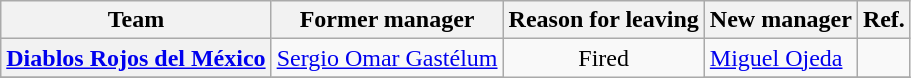<table class="wikitable plainrowheaders" style="text-align:center;">
<tr>
<th scope="col">Team</th>
<th scope="col">Former manager</th>
<th scope="col">Reason for leaving</th>
<th scope="col">New manager</th>
<th scope="col">Ref.</th>
</tr>
<tr>
<th scope="row"><a href='#'>Diablos Rojos del México</a></th>
<td align=left> <a href='#'>Sergio Omar Gastélum</a></td>
<td rowspan=6 style="text-align:center;">Fired</td>
<td align=left> <a href='#'>Miguel Ojeda</a></td>
<td></td>
</tr>
<tr>
</tr>
</table>
